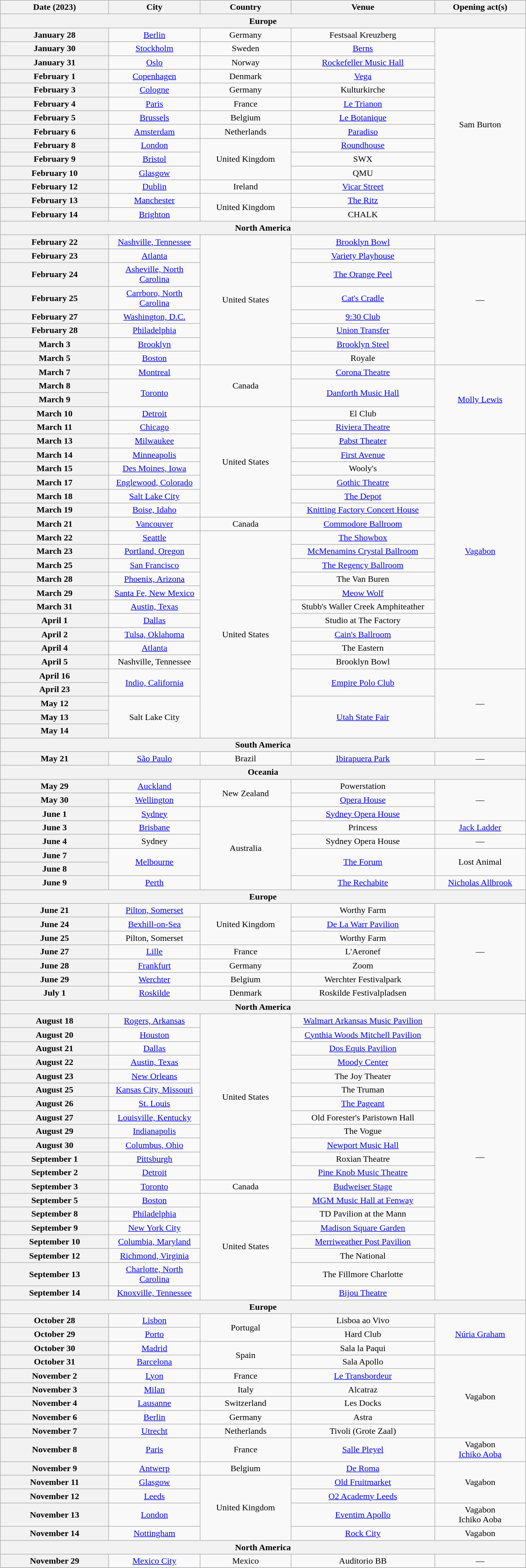<table class="wikitable plainrowheaders" style="text-align:center;">
<tr>
<th scope="col" style="width:12em;">Date (2023)</th>
<th scope="col" style="width:10em;">City</th>
<th scope="col" style="width:10em;">Country</th>
<th scope="col" style="width:16em;">Venue</th>
<th scope="col" style="width:10em;">Opening act(s)</th>
</tr>
<tr>
<th colspan="5">Europe</th>
</tr>
<tr>
<th scope="row" style="text-align:center;">January 28</th>
<td><a href='#'>Berlin</a></td>
<td>Germany</td>
<td>Festsaal Kreuzberg</td>
<td rowspan="14">Sam Burton</td>
</tr>
<tr>
<th scope="row" style="text-align:center;">January 30</th>
<td><a href='#'>Stockholm</a></td>
<td>Sweden</td>
<td><a href='#'>Berns</a></td>
</tr>
<tr>
<th scope="row" style="text-align:center;">January 31</th>
<td><a href='#'>Oslo</a></td>
<td>Norway</td>
<td><a href='#'>Rockefeller Music Hall</a></td>
</tr>
<tr>
<th scope="row" style="text-align:center;">February 1</th>
<td><a href='#'>Copenhagen</a></td>
<td>Denmark</td>
<td><a href='#'>Vega</a></td>
</tr>
<tr>
<th scope="row" style="text-align:center;">February 3</th>
<td><a href='#'>Cologne</a></td>
<td>Germany</td>
<td>Kulturkirche</td>
</tr>
<tr>
<th scope="row" style="text-align:center;">February 4</th>
<td><a href='#'>Paris</a></td>
<td>France</td>
<td><a href='#'>Le Trianon</a></td>
</tr>
<tr>
<th scope="row" style="text-align:center;">February 5</th>
<td><a href='#'>Brussels</a></td>
<td>Belgium</td>
<td><a href='#'>Le Botanique</a></td>
</tr>
<tr>
<th scope="row" style="text-align:center;">February 6</th>
<td><a href='#'>Amsterdam</a></td>
<td>Netherlands</td>
<td><a href='#'>Paradiso</a></td>
</tr>
<tr>
<th scope="row" style="text-align:center;">February 8</th>
<td><a href='#'>London</a></td>
<td rowspan="3">United Kingdom</td>
<td><a href='#'>Roundhouse</a></td>
</tr>
<tr>
<th scope="row" style="text-align:center;">February 9</th>
<td><a href='#'>Bristol</a></td>
<td>SWX</td>
</tr>
<tr>
<th scope="row" style="text-align:center;">February 10</th>
<td><a href='#'>Glasgow</a></td>
<td>QMU</td>
</tr>
<tr>
<th scope="row" style="text-align:center;">February 12</th>
<td><a href='#'>Dublin</a></td>
<td>Ireland</td>
<td><a href='#'>Vicar Street</a></td>
</tr>
<tr>
<th scope="row" style="text-align:center;">February 13</th>
<td><a href='#'>Manchester</a></td>
<td rowspan="2">United Kingdom</td>
<td><a href='#'>The Ritz</a></td>
</tr>
<tr>
<th scope="row" style="text-align:center;">February 14</th>
<td><a href='#'>Brighton</a></td>
<td>CHALK</td>
</tr>
<tr>
<th colspan="5">North America</th>
</tr>
<tr>
<th scope="row" style="text-align:center;">February 22</th>
<td><a href='#'>Nashville, Tennessee</a></td>
<td rowspan="8">United States</td>
<td><a href='#'>Brooklyn Bowl</a></td>
<td rowspan="8">—</td>
</tr>
<tr>
<th scope="row" style="text-align:center;">February 23</th>
<td><a href='#'>Atlanta</a></td>
<td><a href='#'>Variety Playhouse</a></td>
</tr>
<tr>
<th scope="row" style="text-align:center;">February 24</th>
<td><a href='#'>Asheville, North Carolina</a></td>
<td><a href='#'>The Orange Peel</a></td>
</tr>
<tr>
<th scope="row" style="text-align:center;">February 25</th>
<td><a href='#'>Carrboro, North Carolina</a></td>
<td><a href='#'>Cat's Cradle</a></td>
</tr>
<tr>
<th scope="row" style="text-align:center;">February 27</th>
<td><a href='#'>Washington, D.C.</a></td>
<td><a href='#'>9:30 Club</a></td>
</tr>
<tr>
<th scope="row" style="text-align:center;">February 28</th>
<td><a href='#'>Philadelphia</a></td>
<td><a href='#'>Union Transfer</a></td>
</tr>
<tr>
<th scope="row" style="text-align:center;">March 3</th>
<td><a href='#'>Brooklyn</a></td>
<td><a href='#'>Brooklyn Steel</a></td>
</tr>
<tr>
<th scope="row" style="text-align:center;">March 5</th>
<td><a href='#'>Boston</a></td>
<td>Royale</td>
</tr>
<tr>
<th scope="row" style="text-align:center;">March 7</th>
<td><a href='#'>Montreal</a></td>
<td rowspan="3">Canada</td>
<td><a href='#'>Corona Theatre</a></td>
<td rowspan="5"><a href='#'>Molly Lewis</a></td>
</tr>
<tr>
<th scope="row" style="text-align:center;">March 8</th>
<td rowspan="2"><a href='#'>Toronto</a></td>
<td rowspan="2"><a href='#'>Danforth Music Hall</a></td>
</tr>
<tr>
<th scope="row" style="text-align:center;">March 9</th>
</tr>
<tr>
<th scope="row" style="text-align:center;">March 10</th>
<td><a href='#'>Detroit</a></td>
<td rowspan="8">United States</td>
<td>El Club</td>
</tr>
<tr>
<th scope="row" style="text-align:center;">March 11</th>
<td><a href='#'>Chicago</a></td>
<td><a href='#'>Riviera Theatre</a></td>
</tr>
<tr>
<th scope="row" style="text-align:center;">March 13</th>
<td><a href='#'>Milwaukee</a></td>
<td><a href='#'>Pabst Theater</a></td>
<td rowspan="17"><a href='#'>Vagabon</a></td>
</tr>
<tr>
<th scope="row" style="text-align:center;">March 14</th>
<td><a href='#'>Minneapolis</a></td>
<td><a href='#'>First Avenue</a></td>
</tr>
<tr>
<th scope="row" style="text-align:center;">March 15</th>
<td><a href='#'>Des Moines, Iowa</a></td>
<td>Wooly's</td>
</tr>
<tr>
<th scope="row" style="text-align:center;">March 17</th>
<td><a href='#'>Englewood, Colorado</a></td>
<td><a href='#'>Gothic Theatre</a></td>
</tr>
<tr>
<th scope="row" style="text-align:center;">March 18</th>
<td><a href='#'>Salt Lake City</a></td>
<td><a href='#'>The Depot</a></td>
</tr>
<tr>
<th scope="row" style="text-align:center;">March 19</th>
<td><a href='#'>Boise, Idaho</a></td>
<td><a href='#'>Knitting Factory Concert House</a></td>
</tr>
<tr>
<th scope="row" style="text-align:center;">March 21</th>
<td><a href='#'>Vancouver</a></td>
<td>Canada</td>
<td><a href='#'>Commodore Ballroom</a></td>
</tr>
<tr>
<th scope="row" style="text-align:center;">March 22</th>
<td><a href='#'>Seattle</a></td>
<td rowspan="15">United States</td>
<td><a href='#'>The Showbox</a></td>
</tr>
<tr>
<th scope="row" style="text-align:center;">March 23</th>
<td><a href='#'>Portland, Oregon</a></td>
<td><a href='#'>McMenamins Crystal Ballroom</a></td>
</tr>
<tr>
<th scope="row" style="text-align:center;">March 25</th>
<td><a href='#'>San Francisco</a></td>
<td><a href='#'>The Regency Ballroom</a></td>
</tr>
<tr>
<th scope="row" style="text-align:center;">March 28</th>
<td><a href='#'>Phoenix, Arizona</a></td>
<td>The Van Buren</td>
</tr>
<tr>
<th scope="row" style="text-align:center;">March 29</th>
<td><a href='#'>Santa Fe, New Mexico</a></td>
<td><a href='#'>Meow Wolf</a></td>
</tr>
<tr>
<th scope="row" style="text-align:center;">March 31</th>
<td><a href='#'>Austin, Texas</a></td>
<td>Stubb's Waller Creek Amphiteather</td>
</tr>
<tr>
<th scope="row" style="text-align:center;">April 1</th>
<td><a href='#'>Dallas</a></td>
<td>Studio at The Factory</td>
</tr>
<tr>
<th scope="row" style="text-align:center;">April 2</th>
<td><a href='#'>Tulsa, Oklahoma</a></td>
<td><a href='#'>Cain's Ballroom</a></td>
</tr>
<tr>
<th scope="row" style="text-align:center;">April 4</th>
<td><a href='#'>Atlanta</a></td>
<td>The Eastern</td>
</tr>
<tr>
<th scope="row" style="text-align:center;">April 5</th>
<td>Nashville, Tennessee</td>
<td>Brooklyn Bowl</td>
</tr>
<tr>
<th scope="row" style="text-align:center;">April 16</th>
<td rowspan="2"><a href='#'>Indio, California</a></td>
<td rowspan="2"><a href='#'>Empire Polo Club</a></td>
<td rowspan="5">—</td>
</tr>
<tr>
<th scope="row" style="text-align:center;">April 23</th>
</tr>
<tr>
<th scope="row" style="text-align:center;">May 12</th>
<td rowspan="3">Salt Lake City</td>
<td rowspan="3"><a href='#'>Utah State Fair</a></td>
</tr>
<tr>
<th scope="row" style="text-align:center;">May 13</th>
</tr>
<tr>
<th scope="row" style="text-align:center;">May 14</th>
</tr>
<tr>
<th colspan="5">South America</th>
</tr>
<tr>
<th scope="row" style="text-align:center;">May 21</th>
<td><a href='#'>São Paulo</a></td>
<td>Brazil</td>
<td><a href='#'>Ibirapuera Park</a></td>
<td>—</td>
</tr>
<tr>
<th colspan="5">Oceania</th>
</tr>
<tr>
<th scope="row" style="text-align:center;">May 29</th>
<td><a href='#'>Auckland</a></td>
<td rowspan="2">New Zealand</td>
<td>Powerstation</td>
<td rowspan="3">—</td>
</tr>
<tr>
<th scope="row" style="text-align:center;">May 30</th>
<td><a href='#'>Wellington</a></td>
<td><a href='#'>Opera House</a></td>
</tr>
<tr>
<th scope="row" style="text-align:center;">June 1</th>
<td><a href='#'>Sydney</a></td>
<td rowspan="6">Australia</td>
<td><a href='#'>Sydney Opera House</a></td>
</tr>
<tr>
<th scope="row" style="text-align:center;">June 3</th>
<td><a href='#'>Brisbane</a></td>
<td>Princess</td>
<td><a href='#'>Jack Ladder</a></td>
</tr>
<tr>
<th scope="row" style="text-align:center;">June 4</th>
<td>Sydney</td>
<td>Sydney Opera House</td>
<td>—</td>
</tr>
<tr>
<th scope="row" style="text-align:center;">June 7</th>
<td rowspan="2"><a href='#'>Melbourne</a></td>
<td rowspan="2"><a href='#'>The Forum</a></td>
<td rowspan="2">Lost Animal</td>
</tr>
<tr>
<th scope="row" style="text-align:center;">June 8</th>
</tr>
<tr>
<th scope="row" style="text-align:center;">June 9</th>
<td><a href='#'>Perth</a></td>
<td><a href='#'>The Rechabite</a></td>
<td><a href='#'>Nicholas Allbrook</a></td>
</tr>
<tr>
<th colspan="5">Europe</th>
</tr>
<tr>
<th scope="row" style="text-align:center;">June 21</th>
<td><a href='#'>Pilton, Somerset</a></td>
<td rowspan="3">United Kingdom</td>
<td>Worthy Farm</td>
<td rowspan="7">—</td>
</tr>
<tr>
<th scope="row" style="text-align:center;">June 24</th>
<td><a href='#'>Bexhill-on-Sea</a></td>
<td><a href='#'>De La Warr Pavilion</a></td>
</tr>
<tr>
<th scope="row" style="text-align:center;">June 25</th>
<td>Pilton, Somerset</td>
<td>Worthy Farm</td>
</tr>
<tr>
<th scope="row" style="text-align:center;">June 27</th>
<td><a href='#'>Lille</a></td>
<td>France</td>
<td>L'Aeronef</td>
</tr>
<tr>
<th scope="row" style="text-align:center;">June 28</th>
<td><a href='#'>Frankfurt</a></td>
<td>Germany</td>
<td>Zoom</td>
</tr>
<tr>
<th scope="row" style="text-align:center;">June 29</th>
<td><a href='#'>Werchter</a></td>
<td>Belgium</td>
<td>Werchter Festivalpark</td>
</tr>
<tr>
<th scope="row" style="text-align:center;">July 1</th>
<td><a href='#'>Roskilde</a></td>
<td>Denmark</td>
<td>Roskilde Festivalpladsen</td>
</tr>
<tr>
<th colspan="5">North America</th>
</tr>
<tr>
<th scope="row" style="text-align:center;">August 18</th>
<td><a href='#'>Rogers, Arkansas</a></td>
<td rowspan="12">United States</td>
<td><a href='#'>Walmart Arkansas Music Pavilion</a></td>
<td rowspan="20">—</td>
</tr>
<tr>
<th scope="row" style="text-align:center;">August 20</th>
<td><a href='#'>Houston</a></td>
<td><a href='#'>Cynthia Woods Mitchell Pavilion</a></td>
</tr>
<tr>
<th scope="row" style="text-align:center;">August 21</th>
<td><a href='#'>Dallas</a></td>
<td><a href='#'>Dos Equis Pavilion</a></td>
</tr>
<tr>
<th scope="row" style="text-align:center;">August 22</th>
<td><a href='#'>Austin, Texas</a></td>
<td><a href='#'>Moody Center</a></td>
</tr>
<tr>
<th scope="row" style="text-align:center;">August 23</th>
<td><a href='#'>New Orleans</a></td>
<td>The Joy Theater</td>
</tr>
<tr>
<th scope="row" style="text-align:center;">August 25</th>
<td><a href='#'>Kansas City, Missouri</a></td>
<td>The Truman</td>
</tr>
<tr>
<th scope="row" style="text-align:center;">August 26</th>
<td><a href='#'>St. Louis</a></td>
<td><a href='#'>The Pageant</a></td>
</tr>
<tr>
<th scope="row" style="text-align:center;">August 27</th>
<td><a href='#'>Louisville, Kentucky</a></td>
<td>Old Forester's Paristown Hall</td>
</tr>
<tr>
<th scope="row" style="text-align:center;">August 29</th>
<td><a href='#'>Indianapolis</a></td>
<td>The Vogue</td>
</tr>
<tr>
<th scope="row" style="text-align:center;">August 30</th>
<td><a href='#'>Columbus, Ohio</a></td>
<td><a href='#'>Newport Music Hall</a></td>
</tr>
<tr>
<th scope="row" style="text-align:center;">September 1</th>
<td><a href='#'>Pittsburgh</a></td>
<td>Roxian Theatre</td>
</tr>
<tr>
<th scope="row" style="text-align:center;">September 2</th>
<td><a href='#'>Detroit</a></td>
<td><a href='#'>Pine Knob Music Theatre</a></td>
</tr>
<tr>
<th scope="row" style="text-align:center;">September 3</th>
<td><a href='#'>Toronto</a></td>
<td>Canada</td>
<td><a href='#'>Budweiser Stage</a></td>
</tr>
<tr>
<th scope="row" style="text-align:center;">September 5</th>
<td><a href='#'>Boston</a></td>
<td rowspan="7">United States</td>
<td><a href='#'>MGM Music Hall at Fenway</a></td>
</tr>
<tr>
<th scope="row" style="text-align:center;">September 8</th>
<td><a href='#'>Philadelphia</a></td>
<td>TD Pavilion at the Mann</td>
</tr>
<tr>
<th scope="row" style="text-align:center;">September 9</th>
<td><a href='#'>New York City</a></td>
<td><a href='#'>Madison Square Garden</a></td>
</tr>
<tr>
<th scope="row" style="text-align:center;">September 10</th>
<td><a href='#'>Columbia, Maryland</a></td>
<td><a href='#'>Merriweather Post Pavilion</a></td>
</tr>
<tr>
<th scope="row" style="text-align:center;">September 12</th>
<td><a href='#'>Richmond, Virginia</a></td>
<td>The National</td>
</tr>
<tr>
<th scope="row" style="text-align:center;">September 13</th>
<td><a href='#'>Charlotte, North Carolina</a></td>
<td>The Fillmore Charlotte</td>
</tr>
<tr>
<th scope="row" style="text-align:center;">September 14</th>
<td><a href='#'>Knoxville, Tennessee</a></td>
<td><a href='#'>Bijou Theatre</a></td>
</tr>
<tr>
<th colspan="5">Europe</th>
</tr>
<tr>
<th scope="row" style="text-align:center;">October 28</th>
<td><a href='#'>Lisbon</a></td>
<td rowspan="2">Portugal</td>
<td>Lisboa ao Vivo</td>
<td rowspan="3"><a href='#'>Núria Graham</a></td>
</tr>
<tr>
<th scope="row" style="text-align:center;">October 29</th>
<td><a href='#'>Porto</a></td>
<td>Hard Club</td>
</tr>
<tr>
<th scope="row" style="text-align:center;">October 30</th>
<td><a href='#'>Madrid</a></td>
<td rowspan="2">Spain</td>
<td>Sala la Paqui</td>
</tr>
<tr>
<th scope="row" style="text-align:center;">October 31</th>
<td><a href='#'>Barcelona</a></td>
<td>Sala Apollo</td>
<td rowspan="6">Vagabon</td>
</tr>
<tr>
<th scope="row" style="text-align:center;">November 2</th>
<td><a href='#'>Lyon</a></td>
<td>France</td>
<td><a href='#'>Le Transbordeur</a></td>
</tr>
<tr>
<th scope="row" style="text-align:center;">November 3</th>
<td><a href='#'>Milan</a></td>
<td>Italy</td>
<td>Alcatraz</td>
</tr>
<tr>
<th scope="row" style="text-align:center;">November 4</th>
<td><a href='#'>Lausanne</a></td>
<td>Switzerland</td>
<td>Les Docks</td>
</tr>
<tr>
<th scope="row" style="text-align:center;">November 6</th>
<td><a href='#'>Berlin</a></td>
<td>Germany</td>
<td>Astra</td>
</tr>
<tr>
<th scope="row" style="text-align:center;">November 7</th>
<td><a href='#'>Utrecht</a></td>
<td>Netherlands</td>
<td>Tivoli (Grote Zaal)</td>
</tr>
<tr>
<th scope="row" style="text-align:center;">November 8</th>
<td><a href='#'>Paris</a></td>
<td>France</td>
<td><a href='#'>Salle Pleyel</a></td>
<td>Vagabon<br><a href='#'>Ichiko Aoba</a></td>
</tr>
<tr>
<th scope="row" style="text-align:center;">November 9</th>
<td><a href='#'>Antwerp</a></td>
<td>Belgium</td>
<td><a href='#'>De Roma</a></td>
<td rowspan="3">Vagabon</td>
</tr>
<tr>
<th scope="row" style="text-align:center;">November 11</th>
<td><a href='#'>Glasgow</a></td>
<td rowspan="4">United Kingdom</td>
<td><a href='#'>Old Fruitmarket</a></td>
</tr>
<tr>
<th scope="row" style="text-align:center;">November 12</th>
<td><a href='#'>Leeds</a></td>
<td><a href='#'>O2 Academy Leeds</a></td>
</tr>
<tr>
<th scope="row" style="text-align:center;">November 13</th>
<td><a href='#'>London</a></td>
<td><a href='#'>Eventim Apollo</a></td>
<td>Vagabon<br>Ichiko Aoba</td>
</tr>
<tr>
<th scope="row" style="text-align:center;">November 14</th>
<td><a href='#'>Nottingham</a></td>
<td><a href='#'>Rock City</a></td>
<td>Vagabon</td>
</tr>
<tr>
<th colspan="5">North America</th>
</tr>
<tr>
<th scope="row" style="text-align:center;">November 29</th>
<td><a href='#'>Mexico City</a></td>
<td>Mexico</td>
<td>Auditorio BB</td>
<td>—</td>
</tr>
<tr>
</tr>
</table>
